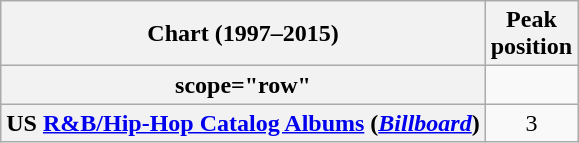<table class="wikitable sortable plainrowheaders" style="text-align:center;">
<tr>
<th scope="col">Chart (1997–2015)</th>
<th scope="col">Peak<br>position</th>
</tr>
<tr>
<th>scope="row" </th>
</tr>
<tr>
<th scope="row">US <a href='#'>R&B/Hip-Hop Catalog Albums</a> (<a href='#'><em>Billboard</em></a>)</th>
<td style="text-align:center;">3</td>
</tr>
</table>
